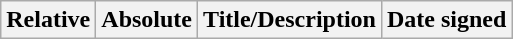<table class="wikitable">
<tr>
<th>Relative </th>
<th>Absolute </th>
<th>Title/Description</th>
<th>Date signed</th>
</tr>
</table>
